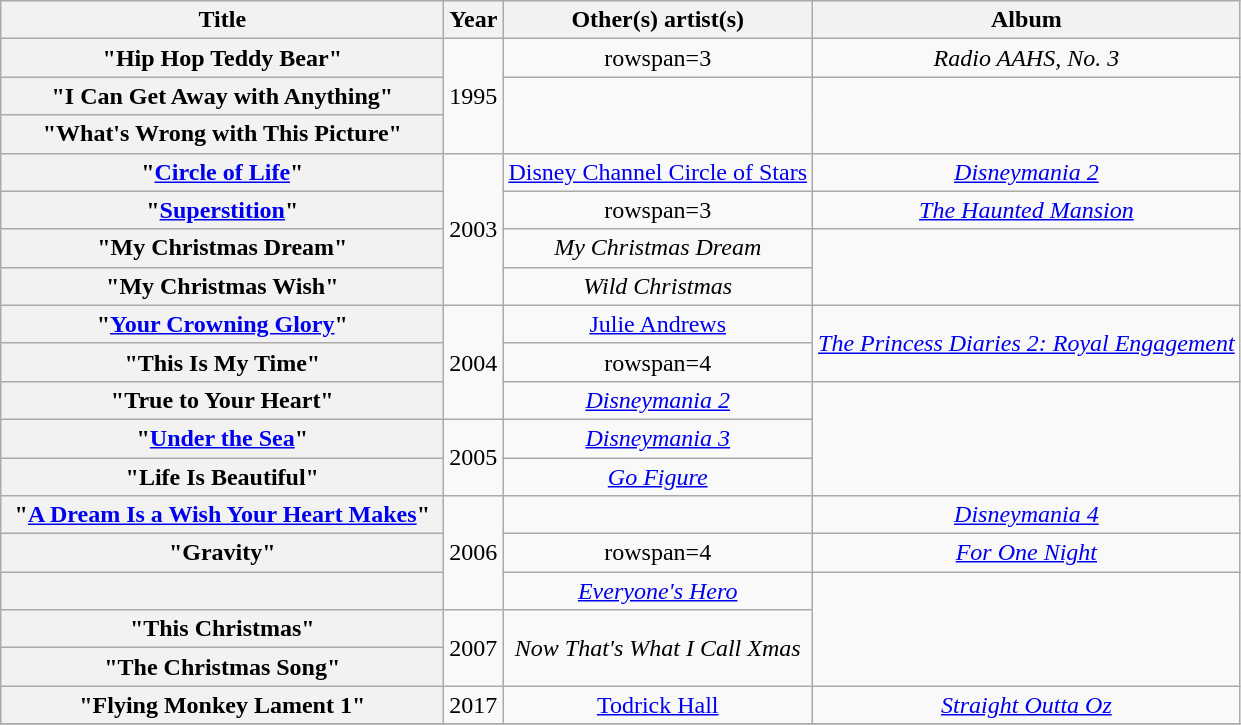<table class="wikitable plainrowheaders" style="text-align:center;" border="1">
<tr>
<th scope="col" style="width:18em;">Title</th>
<th scope="col">Year</th>
<th scope="col">Other(s) artist(s)</th>
<th scope="col">Album</th>
</tr>
<tr>
<th scope="row">"Hip Hop Teddy Bear"</th>
<td rowspan=3>1995</td>
<td>rowspan=3 </td>
<td><em>Radio AAHS, No. 3</em></td>
</tr>
<tr>
<th scope="row">"I Can Get Away with Anything"</th>
<td rowspan=2></td>
</tr>
<tr>
<th scope="row">"What's Wrong with This Picture"</th>
</tr>
<tr>
<th scope="row">"<a href='#'>Circle of Life</a>"</th>
<td rowspan=4>2003</td>
<td><a href='#'>Disney Channel Circle of Stars</a></td>
<td><em><a href='#'>Disneymania 2</a></em></td>
</tr>
<tr>
<th scope="row">"<a href='#'>Superstition</a>"</th>
<td>rowspan=3 </td>
<td><em><a href='#'>The Haunted Mansion</a></em></td>
</tr>
<tr>
<th scope="row">"My Christmas Dream"</th>
<td><em>My Christmas Dream</em></td>
</tr>
<tr>
<th scope="row">"My Christmas Wish"</th>
<td><em>Wild Christmas</em></td>
</tr>
<tr>
<th scope="row">"<a href='#'>Your Crowning Glory</a>"</th>
<td rowspan=3>2004</td>
<td><a href='#'>Julie Andrews</a></td>
<td rowspan=2><em><a href='#'>The Princess Diaries 2: Royal Engagement</a></em></td>
</tr>
<tr>
<th scope="row">"This Is My Time"</th>
<td>rowspan=4 </td>
</tr>
<tr>
<th scope="row">"True to Your Heart"</th>
<td><em><a href='#'>Disneymania 2</a></em></td>
</tr>
<tr>
<th scope="row">"<a href='#'>Under the Sea</a>"</th>
<td rowspan=2>2005</td>
<td><em><a href='#'>Disneymania 3</a></em></td>
</tr>
<tr>
<th scope="row">"Life Is Beautiful"</th>
<td><em><a href='#'>Go Figure</a></em></td>
</tr>
<tr>
<th scope="row">"<a href='#'>A Dream Is a Wish Your Heart Makes</a>"</th>
<td rowspan=3>2006</td>
<td></td>
<td><em><a href='#'>Disneymania 4</a></em></td>
</tr>
<tr>
<th scope="row">"Gravity"</th>
<td>rowspan=4 </td>
<td><em><a href='#'>For One Night</a></em></td>
</tr>
<tr>
<th scope="row"></th>
<td><em><a href='#'>Everyone's Hero</a></em></td>
</tr>
<tr>
<th scope="row">"This Christmas"</th>
<td rowspan=2>2007</td>
<td rowspan=2><em>Now That's What I Call Xmas</em></td>
</tr>
<tr>
<th scope="row">"The Christmas Song"</th>
</tr>
<tr>
<th scope="row">"Flying Monkey Lament 1"</th>
<td>2017</td>
<td><a href='#'>Todrick Hall</a></td>
<td><em><a href='#'>Straight Outta Oz</a></em></td>
</tr>
<tr>
</tr>
</table>
